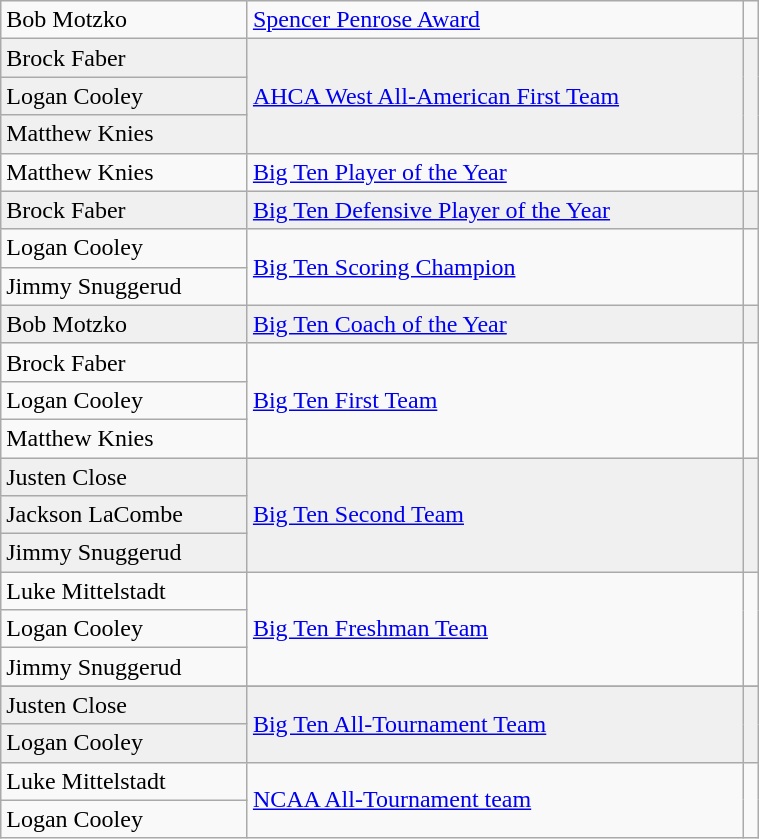<table class="wikitable" width=40%>
<tr>
<td>Bob Motzko</td>
<td><a href='#'>Spencer Penrose Award</a></td>
<td></td>
</tr>
<tr bgcolor=f0f0f0>
<td>Brock Faber</td>
<td rowspan=3><a href='#'>AHCA West All-American First Team</a></td>
<td rowspan=3></td>
</tr>
<tr bgcolor=f0f0f0>
<td>Logan Cooley</td>
</tr>
<tr bgcolor=f0f0f0>
<td>Matthew Knies</td>
</tr>
<tr>
<td>Matthew Knies</td>
<td><a href='#'>Big Ten Player of the Year</a></td>
<td></td>
</tr>
<tr bgcolor=f0f0f0>
<td>Brock Faber</td>
<td><a href='#'>Big Ten Defensive Player of the Year</a></td>
<td></td>
</tr>
<tr>
<td>Logan Cooley</td>
<td rowspan=2><a href='#'>Big Ten Scoring Champion</a></td>
<td rowspan=2></td>
</tr>
<tr>
<td>Jimmy Snuggerud</td>
</tr>
<tr bgcolor=f0f0f0>
<td>Bob Motzko</td>
<td><a href='#'>Big Ten Coach of the Year</a></td>
<td></td>
</tr>
<tr>
<td>Brock Faber</td>
<td rowspan=3><a href='#'>Big Ten First Team</a></td>
<td rowspan=3></td>
</tr>
<tr>
<td>Logan Cooley</td>
</tr>
<tr>
<td>Matthew Knies</td>
</tr>
<tr bgcolor=f0f0f0>
<td>Justen Close</td>
<td rowspan=3><a href='#'>Big Ten Second Team</a></td>
<td rowspan=3></td>
</tr>
<tr bgcolor=f0f0f0>
<td>Jackson LaCombe</td>
</tr>
<tr bgcolor=f0f0f0>
<td>Jimmy Snuggerud</td>
</tr>
<tr>
<td>Luke Mittelstadt</td>
<td rowspan=3><a href='#'>Big Ten Freshman Team</a></td>
<td rowspan=3></td>
</tr>
<tr>
<td>Logan Cooley</td>
</tr>
<tr>
<td>Jimmy Snuggerud</td>
</tr>
<tr>
</tr>
<tr bgcolor=f0f0f0>
<td>Justen Close</td>
<td rowspan=2><a href='#'>Big Ten All-Tournament Team</a></td>
<td rowspan=2></td>
</tr>
<tr bgcolor=f0f0f0>
<td>Logan Cooley</td>
</tr>
<tr>
<td>Luke Mittelstadt</td>
<td rowspan=2><a href='#'>NCAA All-Tournament team</a></td>
<td rowspan=2></td>
</tr>
<tr>
<td>Logan Cooley</td>
</tr>
</table>
